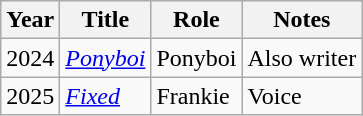<table class="wikitable sortable">
<tr>
<th>Year</th>
<th>Title</th>
<th>Role</th>
<th class="unsortable">Notes</th>
</tr>
<tr>
<td>2024</td>
<td><em><a href='#'>Ponyboi</a></em></td>
<td>Ponyboi</td>
<td>Also writer</td>
</tr>
<tr>
<td>2025</td>
<td><em><a href='#'>Fixed</a></em></td>
<td>Frankie</td>
<td>Voice</td>
</tr>
</table>
